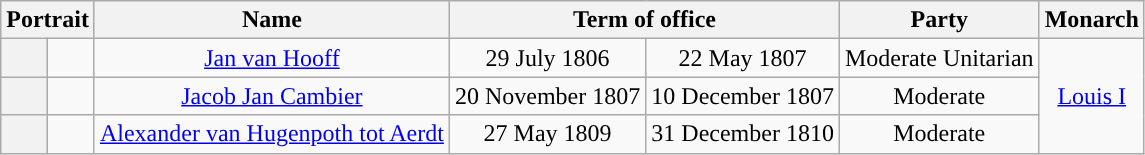<table class="wikitable" style="text-align:center">
<tr>
<th colspan=2>Portrait</th>
<th>Name</th>
<th colspan=2>Term of office</th>
<th>Party</th>
<th>Monarch</th>
</tr>
<tr>
<th style="background:"></th>
<td></td>
<td><a href='#'>Jan van Hooff</a></td>
<td>29 July 1806</td>
<td>22 May 1807</td>
<td>Moderate Unitarian</td>
<td rowspan=3><a href='#'>Louis I</a></td>
</tr>
<tr>
<th style="background:"></th>
<td></td>
<td><a href='#'>Jacob Jan Cambier</a></td>
<td>20 November 1807</td>
<td>10 December 1807</td>
<td>Moderate</td>
</tr>
<tr>
<th style="background:"></th>
<td></td>
<td><a href='#'>Alexander van Hugenpoth tot Aerdt</a></td>
<td>27 May 1809</td>
<td>31 December 1810</td>
<td>Moderate</td>
</tr>
</table>
